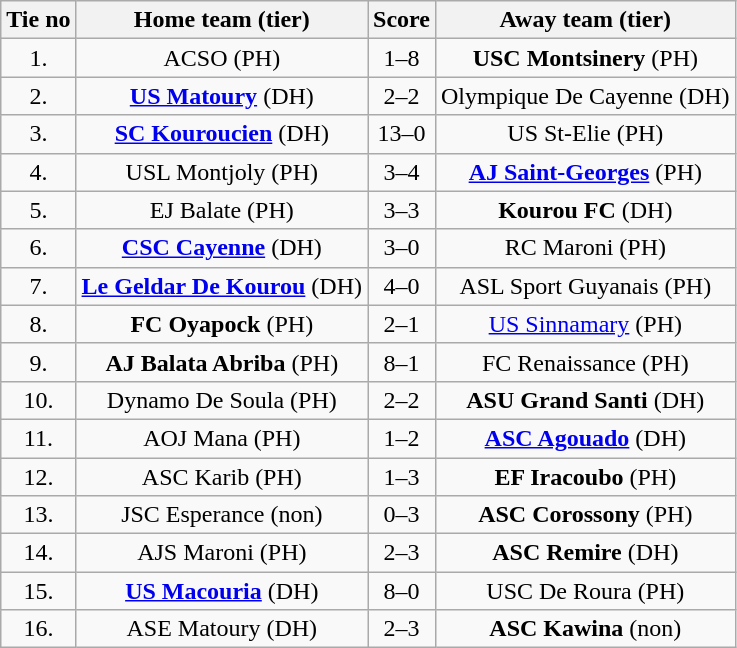<table class="wikitable" style="text-align: center">
<tr>
<th>Tie no</th>
<th>Home team (tier)</th>
<th>Score</th>
<th>Away team (tier)</th>
</tr>
<tr>
<td>1.</td>
<td> ACSO (PH)</td>
<td>1–8</td>
<td><strong>USC Montsinery</strong> (PH) </td>
</tr>
<tr>
<td>2.</td>
<td> <strong><a href='#'>US Matoury</a></strong> (DH)</td>
<td>2–2 </td>
<td>Olympique De Cayenne (DH) </td>
</tr>
<tr>
<td>3.</td>
<td> <strong><a href='#'>SC Kouroucien</a></strong> (DH)</td>
<td>13–0</td>
<td>US St-Elie (PH) </td>
</tr>
<tr>
<td>4.</td>
<td> USL Montjoly (PH)</td>
<td>3–4</td>
<td><strong><a href='#'>AJ Saint-Georges</a></strong> (PH) </td>
</tr>
<tr>
<td>5.</td>
<td> EJ Balate (PH)</td>
<td>3–3 </td>
<td><strong>Kourou FC</strong> (DH) </td>
</tr>
<tr>
<td>6.</td>
<td> <strong><a href='#'>CSC Cayenne</a></strong> (DH)</td>
<td>3–0 </td>
<td>RC Maroni (PH) </td>
</tr>
<tr>
<td>7.</td>
<td> <strong><a href='#'>Le Geldar De Kourou</a></strong> (DH)</td>
<td>4–0</td>
<td>ASL Sport Guyanais (PH) </td>
</tr>
<tr>
<td>8.</td>
<td> <strong>FC Oyapock</strong> (PH)</td>
<td>2–1</td>
<td><a href='#'>US Sinnamary</a> (PH) </td>
</tr>
<tr>
<td>9.</td>
<td> <strong>AJ Balata Abriba</strong> (PH)</td>
<td>8–1</td>
<td>FC Renaissance (PH) </td>
</tr>
<tr>
<td>10.</td>
<td> Dynamo De Soula (PH)</td>
<td>2–2 </td>
<td><strong>ASU Grand Santi</strong> (DH) </td>
</tr>
<tr>
<td>11.</td>
<td> AOJ Mana (PH)</td>
<td>1–2</td>
<td><strong><a href='#'>ASC Agouado</a></strong> (DH) </td>
</tr>
<tr>
<td>12.</td>
<td> ASC Karib (PH)</td>
<td>1–3</td>
<td><strong>EF Iracoubo</strong> (PH) </td>
</tr>
<tr>
<td>13.</td>
<td> JSC Esperance (non)</td>
<td>0–3 </td>
<td><strong>	ASC Corossony</strong> (PH) </td>
</tr>
<tr>
<td>14.</td>
<td> AJS Maroni (PH)</td>
<td>2–3</td>
<td><strong>ASC Remire</strong> (DH) </td>
</tr>
<tr>
<td>15.</td>
<td> <strong><a href='#'>US Macouria</a></strong> (DH)</td>
<td>8–0</td>
<td>USC De Roura (PH) </td>
</tr>
<tr>
<td>16.</td>
<td> ASE Matoury (DH)</td>
<td>2–3</td>
<td><strong>ASC Kawina</strong> (non) </td>
</tr>
</table>
